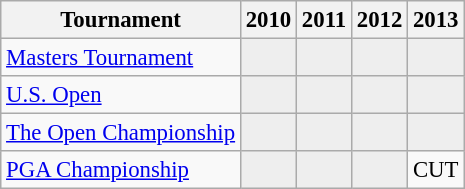<table class="wikitable" style="font-size:95%;text-align:center;">
<tr>
<th>Tournament</th>
<th>2010</th>
<th>2011</th>
<th>2012</th>
<th>2013</th>
</tr>
<tr>
<td align=left><a href='#'>Masters Tournament</a></td>
<td style="background:#eeeeee;"></td>
<td style="background:#eeeeee;"></td>
<td style="background:#eeeeee;"></td>
<td style="background:#eeeeee;"></td>
</tr>
<tr>
<td align=left><a href='#'>U.S. Open</a></td>
<td style="background:#eeeeee;"></td>
<td style="background:#eeeeee;"></td>
<td style="background:#eeeeee;"></td>
<td style="background:#eeeeee;"></td>
</tr>
<tr>
<td align=left><a href='#'>The Open Championship</a></td>
<td style="background:#eeeeee;"></td>
<td style="background:#eeeeee;"></td>
<td style="background:#eeeeee;"></td>
<td style="background:#eeeeee;"></td>
</tr>
<tr>
<td align=left><a href='#'>PGA Championship</a></td>
<td style="background:#eeeeee;"></td>
<td style="background:#eeeeee;"></td>
<td style="background:#eeeeee;"></td>
<td>CUT</td>
</tr>
</table>
